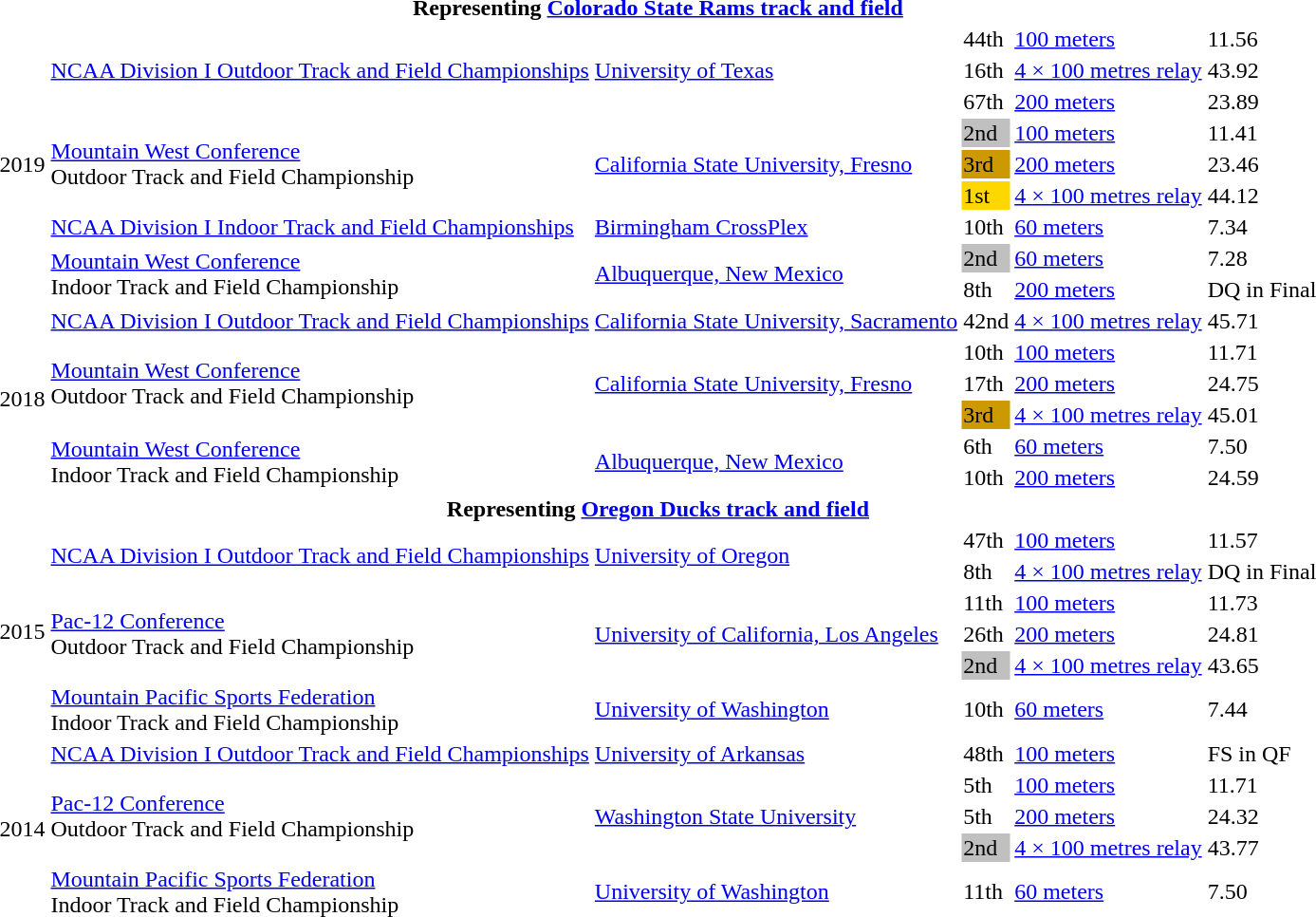<table>
<tr>
<th colspan="6">Representing <a href='#'>Colorado State Rams track and field</a></th>
</tr>
<tr>
<td rowspan=9>2019</td>
<td rowspan=3><a href='#'>NCAA Division I Outdoor Track and Field Championships</a></td>
<td rowspan=3><a href='#'>University of Texas</a></td>
<td>44th</td>
<td><a href='#'>100 meters</a></td>
<td>11.56</td>
</tr>
<tr>
<td>16th</td>
<td><a href='#'>4 × 100 metres relay</a></td>
<td>43.92</td>
</tr>
<tr>
<td>67th</td>
<td><a href='#'>200 meters</a></td>
<td>23.89</td>
</tr>
<tr>
<td rowspan=3><a href='#'>Mountain West Conference</a><br>Outdoor Track and Field Championship</td>
<td rowspan=3><a href='#'>California State University, Fresno</a></td>
<td style="background-color:silver;">2nd</td>
<td><a href='#'>100 meters</a></td>
<td>11.41</td>
</tr>
<tr>
<td bgcolor=cc9900>3rd</td>
<td><a href='#'>200 meters</a></td>
<td>23.46</td>
</tr>
<tr>
<td style="background-color:gold;">1st</td>
<td><a href='#'>4 × 100 metres relay</a></td>
<td>44.12</td>
</tr>
<tr>
<td rowspan=1><a href='#'>NCAA Division I Indoor Track and Field Championships</a></td>
<td rowspan=1><a href='#'>Birmingham CrossPlex</a></td>
<td>10th</td>
<td><a href='#'>60 meters</a></td>
<td>7.34</td>
</tr>
<tr>
<td rowspan=2><a href='#'>Mountain West Conference</a><br>Indoor Track and Field Championship</td>
<td rowspan=2><a href='#'>Albuquerque, New Mexico</a></td>
<td style="background-color:silver;">2nd</td>
<td><a href='#'>60 meters</a></td>
<td>7.28</td>
</tr>
<tr>
<td>8th</td>
<td><a href='#'>200 meters</a></td>
<td>DQ in Final</td>
</tr>
<tr>
<td rowspan=6>2018</td>
<td rowspan=1><a href='#'>NCAA Division I Outdoor Track and Field Championships</a></td>
<td rowspan=1><a href='#'>California State University, Sacramento</a></td>
<td>42nd</td>
<td><a href='#'>4 × 100 metres relay</a></td>
<td>45.71</td>
</tr>
<tr>
<td rowspan=3><a href='#'>Mountain West Conference</a><br>Outdoor Track and Field Championship</td>
<td rowspan=3><a href='#'>California State University, Fresno</a></td>
<td>10th</td>
<td><a href='#'>100 meters</a></td>
<td>11.71</td>
</tr>
<tr>
<td>17th</td>
<td><a href='#'>200 meters</a></td>
<td>24.75</td>
</tr>
<tr>
<td bgcolor=cc9900>3rd</td>
<td><a href='#'>4 × 100 metres relay</a></td>
<td>45.01</td>
</tr>
<tr>
<td rowspan=2><a href='#'>Mountain West Conference</a><br>Indoor Track and Field Championship</td>
<td rowspan=2><a href='#'>Albuquerque, New Mexico</a></td>
<td>6th</td>
<td><a href='#'>60 meters</a></td>
<td>7.50</td>
</tr>
<tr>
<td>10th</td>
<td><a href='#'>200 meters</a></td>
<td>24.59</td>
</tr>
<tr>
<th colspan="6">Representing <a href='#'>Oregon Ducks track and field</a></th>
</tr>
<tr>
<td rowspan=6>2015</td>
<td rowspan=2><a href='#'>NCAA Division I Outdoor Track and Field Championships</a></td>
<td rowspan=2><a href='#'>University of Oregon</a></td>
<td>47th</td>
<td><a href='#'>100 meters</a></td>
<td>11.57</td>
</tr>
<tr>
<td>8th</td>
<td><a href='#'>4 × 100 metres relay</a></td>
<td>DQ in Final</td>
</tr>
<tr>
<td rowspan=3><a href='#'>Pac-12 Conference</a><br>Outdoor Track and Field Championship</td>
<td rowspan=3><a href='#'>University of California, Los Angeles</a></td>
<td>11th</td>
<td><a href='#'>100 meters</a></td>
<td>11.73</td>
</tr>
<tr>
<td>26th</td>
<td><a href='#'>200 meters</a></td>
<td>24.81</td>
</tr>
<tr>
<td style="background-color:silver;">2nd</td>
<td><a href='#'>4 × 100 metres relay</a></td>
<td>43.65</td>
</tr>
<tr>
<td rowspan=1><a href='#'>Mountain Pacific Sports Federation</a><br>Indoor Track and Field Championship</td>
<td rowspan=1><a href='#'>University of Washington</a></td>
<td>10th</td>
<td><a href='#'>60 meters</a></td>
<td>7.44</td>
</tr>
<tr>
<td rowspan=5>2014</td>
<td><a href='#'>NCAA Division I Outdoor Track and Field Championships</a></td>
<td><a href='#'>University of Arkansas</a></td>
<td>48th</td>
<td><a href='#'>100 meters</a></td>
<td>FS in QF</td>
</tr>
<tr>
<td rowspan=3><a href='#'>Pac-12 Conference</a><br>Outdoor Track and Field Championship</td>
<td rowspan=3><a href='#'>Washington State University</a></td>
<td>5th</td>
<td><a href='#'>100 meters</a></td>
<td>11.71</td>
</tr>
<tr>
<td>5th</td>
<td><a href='#'>200 meters</a></td>
<td>24.32</td>
</tr>
<tr>
<td style="background-color:silver;">2nd</td>
<td><a href='#'>4 × 100 metres relay</a></td>
<td>43.77</td>
</tr>
<tr>
<td rowspan=1><a href='#'>Mountain Pacific Sports Federation</a><br>Indoor Track and Field Championship</td>
<td rowspan=1><a href='#'>University of Washington</a></td>
<td>11th</td>
<td><a href='#'>60 meters</a></td>
<td>7.50</td>
</tr>
</table>
